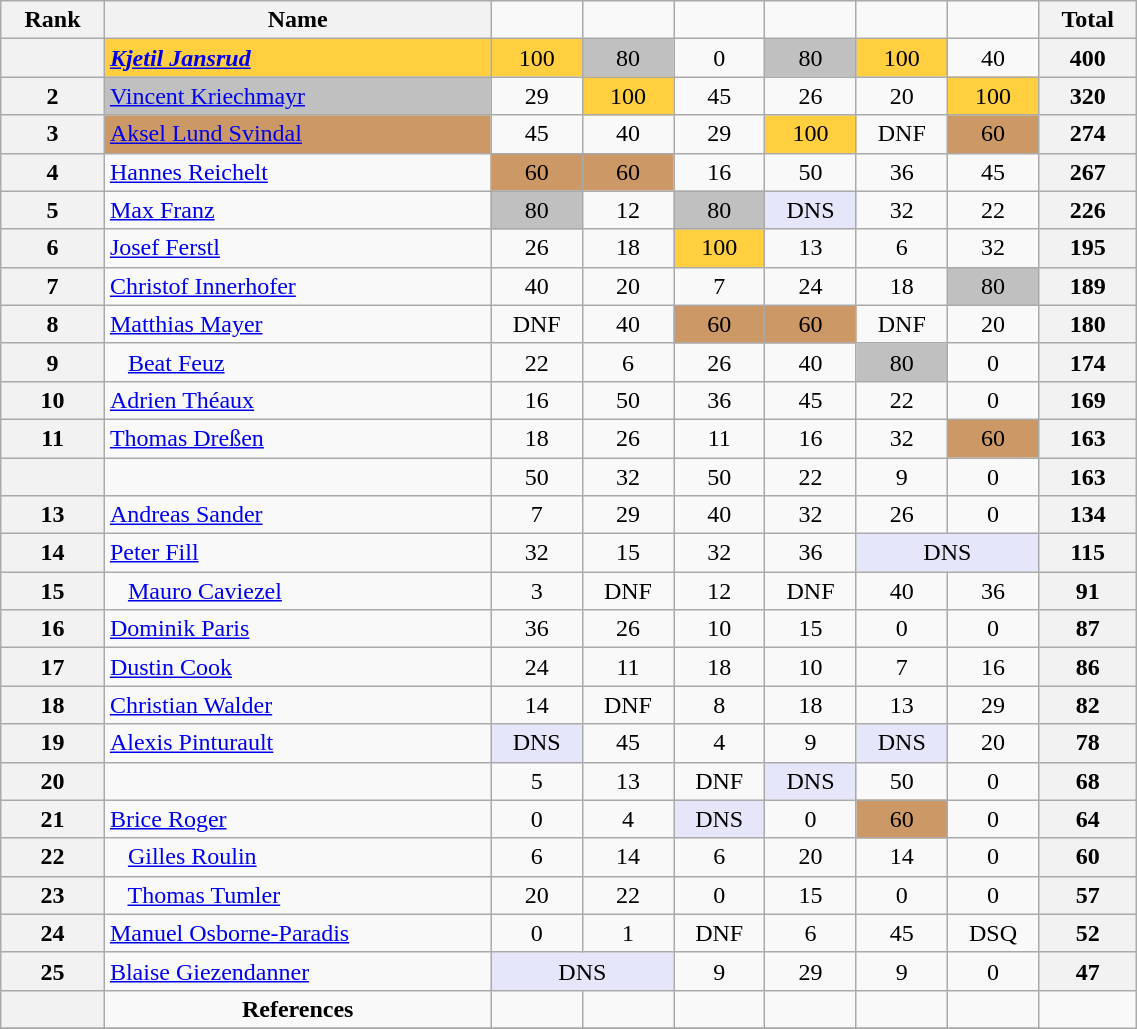<table class="wikitable" width=60% style="font-size:100%; text-align:center;">
<tr>
<th>Rank</th>
<th>Name</th>
<td><br> </td>
<td><br> </td>
<td><br> </td>
<td><br> </td>
<td><br> </td>
<td><br> </td>
<th>Total</th>
</tr>
<tr>
<th></th>
<td align=left bgcolor=ffcf40> <strong><em><a href='#'>Kjetil Jansrud</a></em></strong></td>
<td bgcolor=ffcf40>100</td>
<td bgcolor=c0c0c0>80</td>
<td>0</td>
<td bgcolor=c0c0c0>80</td>
<td bgcolor=ffcf40>100</td>
<td>40</td>
<th>400</th>
</tr>
<tr>
<th>2</th>
<td align=left bgcolor=c0c0c0> <a href='#'>Vincent Kriechmayr</a></td>
<td>29</td>
<td bgcolor=ffcf40>100</td>
<td>45</td>
<td>26</td>
<td>20</td>
<td bgcolor=ffcf40>100</td>
<th>320</th>
</tr>
<tr>
<th>3</th>
<td align=left bgcolor=cc9966> <a href='#'>Aksel Lund Svindal</a></td>
<td>45</td>
<td>40</td>
<td>29</td>
<td bgcolor=ffcf40>100</td>
<td>DNF</td>
<td bgcolor=cc9966>60</td>
<th>274</th>
</tr>
<tr>
<th>4</th>
<td align=left> <a href='#'>Hannes Reichelt</a></td>
<td bgcolor=cc9966>60</td>
<td bgcolor=cc9966>60</td>
<td>16</td>
<td>50</td>
<td>36</td>
<td>45</td>
<th>267</th>
</tr>
<tr>
<th>5</th>
<td align=left> <a href='#'>Max Franz</a></td>
<td bgcolor=c0c0c0>80</td>
<td>12</td>
<td bgcolor=c0c0c0>80</td>
<td bgcolor=lavender>DNS</td>
<td>32</td>
<td>22</td>
<th>226</th>
</tr>
<tr>
<th>6</th>
<td align=left> <a href='#'>Josef Ferstl</a></td>
<td>26</td>
<td>18</td>
<td bgcolor=ffcf40>100</td>
<td>13</td>
<td>6</td>
<td>32</td>
<th>195</th>
</tr>
<tr>
<th>7</th>
<td align=left> <a href='#'>Christof Innerhofer</a></td>
<td>40</td>
<td>20</td>
<td>7</td>
<td>24</td>
<td>18</td>
<td bgcolor=c0c0c0>80</td>
<th>189</th>
</tr>
<tr>
<th>8</th>
<td align=left> <a href='#'>Matthias Mayer</a></td>
<td>DNF</td>
<td>40</td>
<td bgcolor=cc9966>60</td>
<td bgcolor=cc9966>60</td>
<td>DNF</td>
<td>20</td>
<th>180</th>
</tr>
<tr>
<th>9</th>
<td align=left>   <a href='#'>Beat Feuz</a></td>
<td>22</td>
<td>6</td>
<td>26</td>
<td>40</td>
<td bgcolor=c0c0c0>80</td>
<td>0</td>
<th>174</th>
</tr>
<tr>
<th>10</th>
<td align=left> <a href='#'>Adrien Théaux</a></td>
<td>16</td>
<td>50</td>
<td>36</td>
<td>45</td>
<td>22</td>
<td>0</td>
<th>169</th>
</tr>
<tr>
<th>11</th>
<td align=left> <a href='#'>Thomas Dreßen</a></td>
<td>18</td>
<td>26</td>
<td>11</td>
<td>16</td>
<td>32</td>
<td bgcolor=cc9966>60</td>
<th>163</th>
</tr>
<tr>
<th></th>
<td align=left></td>
<td>50</td>
<td>32</td>
<td>50</td>
<td>22</td>
<td>9</td>
<td>0</td>
<th>163</th>
</tr>
<tr>
<th>13</th>
<td align=left> <a href='#'>Andreas Sander</a></td>
<td>7</td>
<td>29</td>
<td>40</td>
<td>32</td>
<td>26</td>
<td>0</td>
<th>134</th>
</tr>
<tr>
<th>14</th>
<td align=left> <a href='#'>Peter Fill</a></td>
<td>32</td>
<td>15</td>
<td>32</td>
<td>36</td>
<td colspan=2 bgcolor=lavender>DNS</td>
<th>115</th>
</tr>
<tr>
<th>15</th>
<td align=left>   <a href='#'>Mauro Caviezel</a></td>
<td>3</td>
<td>DNF</td>
<td>12</td>
<td>DNF</td>
<td>40</td>
<td>36</td>
<th>91</th>
</tr>
<tr>
<th>16</th>
<td align=left> <a href='#'>Dominik Paris</a></td>
<td>36</td>
<td>26</td>
<td>10</td>
<td>15</td>
<td>0</td>
<td>0</td>
<th>87</th>
</tr>
<tr>
<th>17</th>
<td align=left> <a href='#'>Dustin Cook</a></td>
<td>24</td>
<td>11</td>
<td>18</td>
<td>10</td>
<td>7</td>
<td>16</td>
<th>86</th>
</tr>
<tr>
<th>18</th>
<td align=left> <a href='#'>Christian Walder</a></td>
<td>14</td>
<td>DNF</td>
<td>8</td>
<td>18</td>
<td>13</td>
<td>29</td>
<th>82</th>
</tr>
<tr>
<th>19</th>
<td align=left> <a href='#'>Alexis Pinturault</a></td>
<td bgcolor=lavender>DNS</td>
<td>45</td>
<td>4</td>
<td>9</td>
<td bgcolor=lavender>DNS</td>
<td>20</td>
<th>78</th>
</tr>
<tr>
<th>20</th>
<td align=left></td>
<td>5</td>
<td>13</td>
<td>DNF</td>
<td bgcolor=lavender>DNS</td>
<td>50</td>
<td>0</td>
<th>68</th>
</tr>
<tr>
<th>21</th>
<td align=left> <a href='#'>Brice Roger</a></td>
<td>0</td>
<td>4</td>
<td bgcolor=lavender>DNS</td>
<td>0</td>
<td bgcolor=cc9966>60</td>
<td>0</td>
<th>64</th>
</tr>
<tr>
<th>22</th>
<td align=left>   <a href='#'>Gilles Roulin</a></td>
<td>6</td>
<td>14</td>
<td>6</td>
<td>20</td>
<td>14</td>
<td>0</td>
<th>60</th>
</tr>
<tr>
<th>23</th>
<td align=left>   <a href='#'>Thomas Tumler</a></td>
<td>20</td>
<td>22</td>
<td>0</td>
<td>15</td>
<td>0</td>
<td>0</td>
<th>57</th>
</tr>
<tr>
<th>24</th>
<td align=left> <a href='#'>Manuel Osborne-Paradis</a></td>
<td>0</td>
<td>1</td>
<td>DNF</td>
<td>6</td>
<td>45</td>
<td>DSQ</td>
<th>52</th>
</tr>
<tr>
<th>25</th>
<td align=left> <a href='#'>Blaise Giezendanner</a></td>
<td colspan=2 bgcolor=lavender>DNS</td>
<td>9</td>
<td>29</td>
<td>9</td>
<td>0</td>
<th>47</th>
</tr>
<tr>
<th></th>
<td align=center><strong>References</strong></td>
<td></td>
<td></td>
<td></td>
<td></td>
<td></td>
<td></td>
</tr>
<tr>
</tr>
</table>
